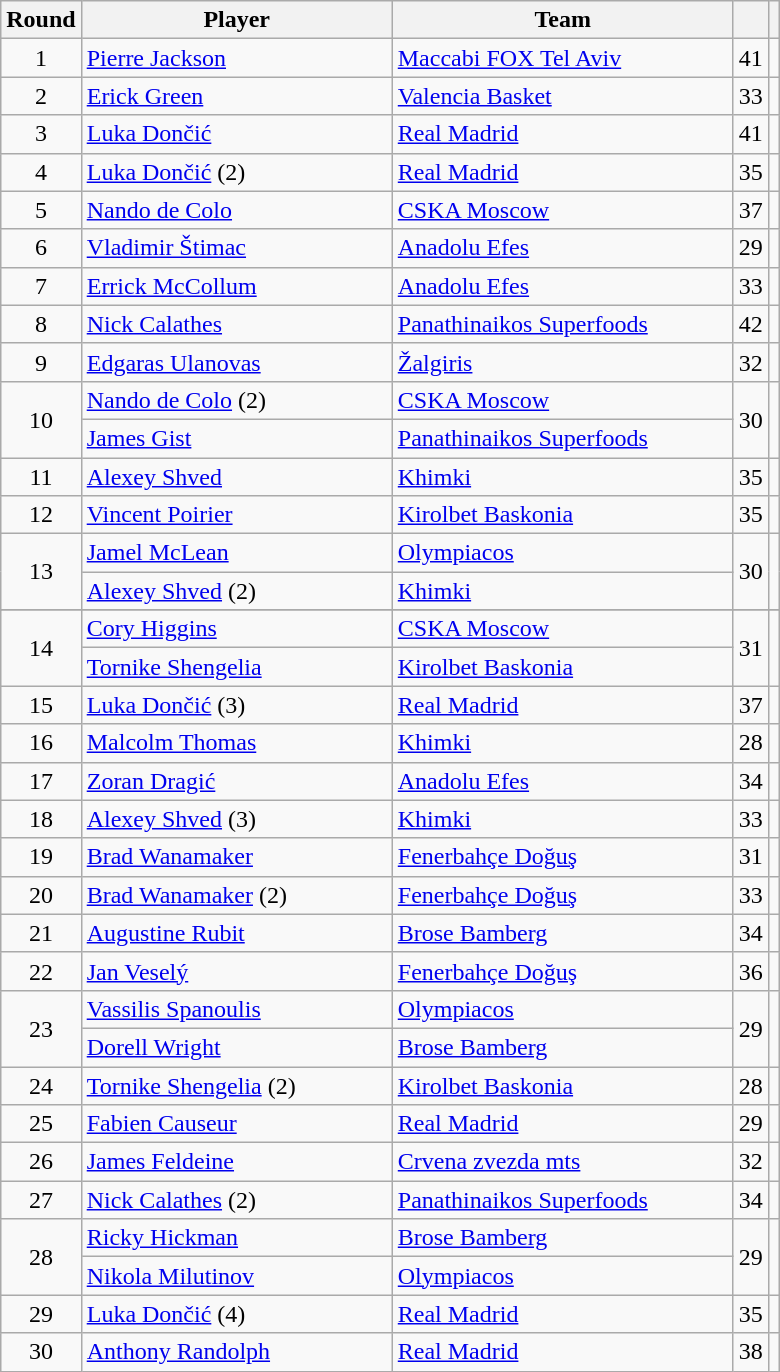<table class="wikitable sortable" style="text-align: center;">
<tr>
<th>Round</th>
<th style="width:200px;">Player</th>
<th style="width:220px;">Team</th>
<th><a href='#'></a></th>
<th></th>
</tr>
<tr>
<td>1</td>
<td align="left"> <a href='#'>Pierre Jackson</a></td>
<td align="left"> <a href='#'>Maccabi FOX Tel Aviv</a></td>
<td>41</td>
<td></td>
</tr>
<tr>
<td>2</td>
<td align="left"> <a href='#'>Erick Green</a></td>
<td align="left"> <a href='#'>Valencia Basket</a></td>
<td>33</td>
<td></td>
</tr>
<tr>
<td>3</td>
<td align="left"> <a href='#'>Luka Dončić</a></td>
<td align="left"> <a href='#'>Real Madrid</a></td>
<td>41</td>
<td></td>
</tr>
<tr>
<td>4</td>
<td align="left"> <a href='#'>Luka Dončić</a> (2)</td>
<td align="left"> <a href='#'>Real Madrid</a></td>
<td>35</td>
<td></td>
</tr>
<tr>
<td>5</td>
<td align="left"> <a href='#'>Nando de Colo</a></td>
<td align="left"> <a href='#'>CSKA Moscow</a></td>
<td>37</td>
<td></td>
</tr>
<tr>
<td>6</td>
<td align="left"> <a href='#'>Vladimir Štimac</a></td>
<td align="left"> <a href='#'>Anadolu Efes</a></td>
<td>29</td>
<td></td>
</tr>
<tr>
<td>7</td>
<td align="left"> <a href='#'>Errick McCollum</a></td>
<td align="left"> <a href='#'>Anadolu Efes</a></td>
<td>33</td>
<td></td>
</tr>
<tr>
<td>8</td>
<td align="left"> <a href='#'>Nick Calathes</a></td>
<td align="left"> <a href='#'>Panathinaikos Superfoods</a></td>
<td>42</td>
<td></td>
</tr>
<tr>
<td>9</td>
<td align="left"> <a href='#'>Edgaras Ulanovas</a></td>
<td align="left"> <a href='#'>Žalgiris</a></td>
<td>32</td>
<td></td>
</tr>
<tr>
<td rowspan=2>10</td>
<td align="left"> <a href='#'>Nando de Colo</a> (2)</td>
<td align="left"> <a href='#'>CSKA Moscow</a></td>
<td rowspan=2>30</td>
<td rowspan=2></td>
</tr>
<tr>
<td align="left"> <a href='#'>James Gist</a></td>
<td align="left"> <a href='#'>Panathinaikos Superfoods</a></td>
</tr>
<tr>
<td>11</td>
<td align="left"> <a href='#'>Alexey Shved</a></td>
<td align="left"> <a href='#'>Khimki</a></td>
<td>35</td>
<td></td>
</tr>
<tr>
<td>12</td>
<td align="left"> <a href='#'>Vincent Poirier</a></td>
<td align="left"> <a href='#'>Kirolbet Baskonia</a></td>
<td>35</td>
<td></td>
</tr>
<tr>
<td rowspan=2>13</td>
<td align="left"> <a href='#'>Jamel McLean</a></td>
<td align="left"> <a href='#'>Olympiacos</a></td>
<td rowspan=2>30</td>
<td rowspan=2></td>
</tr>
<tr>
<td align="left"> <a href='#'>Alexey Shved</a> (2)</td>
<td align="left"> <a href='#'>Khimki</a></td>
</tr>
<tr>
</tr>
<tr>
<td rowspan=2>14</td>
<td align="left"> <a href='#'>Cory Higgins</a></td>
<td align="left"> <a href='#'>CSKA Moscow</a></td>
<td rowspan=2>31</td>
<td rowspan=2></td>
</tr>
<tr>
<td align="left"> <a href='#'>Tornike Shengelia</a></td>
<td align="left"> <a href='#'>Kirolbet Baskonia</a></td>
</tr>
<tr>
<td>15</td>
<td align="left"> <a href='#'>Luka Dončić</a> (3)</td>
<td align="left"> <a href='#'>Real Madrid</a></td>
<td>37</td>
<td></td>
</tr>
<tr>
<td>16</td>
<td align="left"> <a href='#'>Malcolm Thomas</a></td>
<td align="left"> <a href='#'>Khimki</a></td>
<td>28</td>
<td></td>
</tr>
<tr>
<td>17</td>
<td align="left"> <a href='#'>Zoran Dragić</a></td>
<td align="left"> <a href='#'>Anadolu Efes</a></td>
<td>34</td>
<td></td>
</tr>
<tr>
<td>18</td>
<td align="left"> <a href='#'>Alexey Shved</a> (3)</td>
<td align="left"> <a href='#'>Khimki</a></td>
<td>33</td>
<td></td>
</tr>
<tr>
<td>19</td>
<td align="left"> <a href='#'>Brad Wanamaker</a></td>
<td align="left"> <a href='#'>Fenerbahçe Doğuş</a></td>
<td>31</td>
<td></td>
</tr>
<tr>
<td>20</td>
<td align="left"> <a href='#'>Brad Wanamaker</a> (2)</td>
<td align="left"> <a href='#'>Fenerbahçe Doğuş</a></td>
<td>33</td>
<td></td>
</tr>
<tr>
<td>21</td>
<td align="left"> <a href='#'>Augustine Rubit</a></td>
<td align="left"> <a href='#'>Brose Bamberg</a></td>
<td>34</td>
<td></td>
</tr>
<tr>
<td>22</td>
<td align="left"> <a href='#'>Jan Veselý</a></td>
<td align="left"> <a href='#'>Fenerbahçe Doğuş</a></td>
<td>36</td>
<td></td>
</tr>
<tr>
<td rowspan=2>23</td>
<td align="left"> <a href='#'>Vassilis Spanoulis</a></td>
<td align="left"> <a href='#'>Olympiacos</a></td>
<td rowspan=2>29</td>
<td rowspan=2></td>
</tr>
<tr>
<td align="left"> <a href='#'>Dorell Wright</a></td>
<td align="left"> <a href='#'>Brose Bamberg</a></td>
</tr>
<tr>
<td>24</td>
<td align="left"> <a href='#'>Tornike Shengelia</a> (2)</td>
<td align="left"> <a href='#'>Kirolbet Baskonia</a></td>
<td>28</td>
<td></td>
</tr>
<tr>
<td>25</td>
<td align="left"> <a href='#'>Fabien Causeur</a></td>
<td align="left"> <a href='#'>Real Madrid</a></td>
<td>29</td>
<td></td>
</tr>
<tr>
<td>26</td>
<td align="left"> <a href='#'>James Feldeine</a></td>
<td align="left"> <a href='#'>Crvena zvezda mts</a></td>
<td>32</td>
<td></td>
</tr>
<tr>
<td>27</td>
<td align="left"> <a href='#'>Nick Calathes</a> (2)</td>
<td align="left"> <a href='#'>Panathinaikos Superfoods</a></td>
<td>34</td>
<td></td>
</tr>
<tr>
<td rowspan=2>28</td>
<td align="left"> <a href='#'>Ricky Hickman</a></td>
<td align="left"> <a href='#'>Brose Bamberg</a></td>
<td rowspan=2>29</td>
<td rowspan=2></td>
</tr>
<tr>
<td align="left"> <a href='#'>Nikola Milutinov</a></td>
<td align="left"> <a href='#'>Olympiacos</a></td>
</tr>
<tr>
<td>29</td>
<td align="left"> <a href='#'>Luka Dončić</a> (4)</td>
<td align="left"> <a href='#'>Real Madrid</a></td>
<td>35</td>
<td></td>
</tr>
<tr>
<td>30</td>
<td align="left"> <a href='#'>Anthony Randolph</a></td>
<td align="left"> <a href='#'>Real Madrid</a></td>
<td>38</td>
<td></td>
</tr>
</table>
